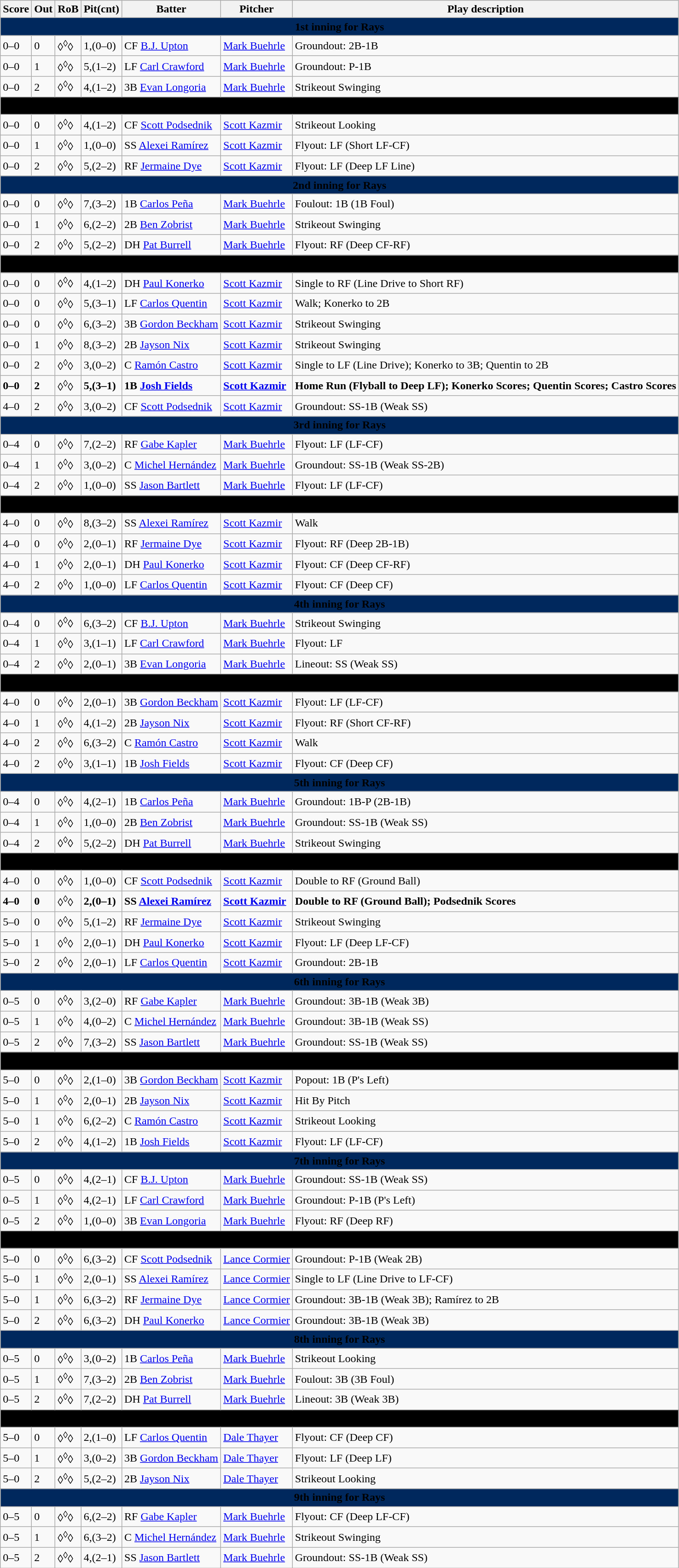<table class="wikitable collapsible collapsed" border="1">
<tr>
<th>Score</th>
<th>Out</th>
<th>RoB</th>
<th>Pit(cnt)</th>
<th>Batter</th>
<th>Pitcher</th>
<th>Play description</th>
</tr>
<tr>
<th colspan="7" style="background:#00285D"><span>1st inning for Rays</span></th>
</tr>
<tr>
<td>0–0</td>
<td>0</td>
<td><span><strong>◊</strong></span><sup><span><strong>◊</strong></span></sup><span><strong>◊</strong></span></td>
<td>1,(0–0)</td>
<td>CF <a href='#'>B.J. Upton</a></td>
<td><a href='#'>Mark Buehrle</a></td>
<td>Groundout: 2B-1B</td>
</tr>
<tr>
<td>0–0</td>
<td>1</td>
<td><span><strong>◊</strong></span><sup><span><strong>◊</strong></span></sup><span><strong>◊</strong></span></td>
<td>5,(1–2)</td>
<td>LF <a href='#'>Carl Crawford</a></td>
<td><a href='#'>Mark Buehrle</a></td>
<td>Groundout: P-1B</td>
</tr>
<tr>
<td>0–0</td>
<td>2</td>
<td><span><strong>◊</strong></span><sup><span><strong>◊</strong></span></sup><span><strong>◊</strong></span></td>
<td>4,(1–2)</td>
<td>3B <a href='#'>Evan Longoria</a></td>
<td><a href='#'>Mark Buehrle</a></td>
<td>Strikeout Swinging</td>
</tr>
<tr>
<th colspan="7" style="background:#000000"><span>1st inning for White Sox</span></th>
</tr>
<tr>
<td>0–0</td>
<td>0</td>
<td><span><strong>◊</strong></span><sup><span><strong>◊</strong></span></sup><span><strong>◊</strong></span></td>
<td>4,(1–2)</td>
<td>CF <a href='#'>Scott Podsednik</a></td>
<td><a href='#'>Scott Kazmir</a></td>
<td>Strikeout Looking</td>
</tr>
<tr>
<td>0–0</td>
<td>1</td>
<td><span><strong>◊</strong></span><sup><span><strong>◊</strong></span></sup><span><strong>◊</strong></span></td>
<td>1,(0–0)</td>
<td>SS <a href='#'>Alexei Ramírez</a></td>
<td><a href='#'>Scott Kazmir</a></td>
<td>Flyout: LF (Short LF-CF)</td>
</tr>
<tr>
<td>0–0</td>
<td>2</td>
<td><span><strong>◊</strong></span><sup><span><strong>◊</strong></span></sup><span><strong>◊</strong></span></td>
<td>5,(2–2)</td>
<td>RF <a href='#'>Jermaine Dye</a></td>
<td><a href='#'>Scott Kazmir</a></td>
<td>Flyout: LF (Deep LF Line)</td>
</tr>
<tr>
<th colspan="7" style="background:#00285D"><span>2nd inning for Rays</span></th>
</tr>
<tr>
<td>0–0</td>
<td>0</td>
<td><span><strong>◊</strong></span><sup><span><strong>◊</strong></span></sup><span><strong>◊</strong></span></td>
<td>7,(3–2)</td>
<td>1B <a href='#'>Carlos Peña</a></td>
<td><a href='#'>Mark Buehrle</a></td>
<td>Foulout: 1B (1B Foul)</td>
</tr>
<tr>
<td>0–0</td>
<td>1</td>
<td><span><strong>◊</strong></span><sup><span><strong>◊</strong></span></sup><span><strong>◊</strong></span></td>
<td>6,(2–2)</td>
<td>2B <a href='#'>Ben Zobrist</a></td>
<td><a href='#'>Mark Buehrle</a></td>
<td>Strikeout Swinging</td>
</tr>
<tr>
<td>0–0</td>
<td>2</td>
<td><span><strong>◊</strong></span><sup><span><strong>◊</strong></span></sup><span><strong>◊</strong></span></td>
<td>5,(2–2)</td>
<td>DH <a href='#'>Pat Burrell</a></td>
<td><a href='#'>Mark Buehrle</a></td>
<td>Flyout: RF (Deep CF-RF)</td>
</tr>
<tr>
<th colspan="7" style="background:#000000"><span>2nd inning for White Sox</span></th>
</tr>
<tr>
<td>0–0</td>
<td>0</td>
<td><span><strong>◊</strong></span><sup><span><strong>◊</strong></span></sup><span><strong>◊</strong></span></td>
<td>4,(1–2)</td>
<td>DH <a href='#'>Paul Konerko</a></td>
<td><a href='#'>Scott Kazmir</a></td>
<td>Single to RF (Line Drive to Short RF)</td>
</tr>
<tr>
<td>0–0</td>
<td>0</td>
<td><span><strong>◊</strong></span><sup><span><strong>◊</strong></span></sup><span>◊</span></td>
<td>5,(3–1)</td>
<td>LF <a href='#'>Carlos Quentin</a></td>
<td><a href='#'>Scott Kazmir</a></td>
<td>Walk; Konerko to 2B</td>
</tr>
<tr>
<td>0–0</td>
<td>0</td>
<td><span><strong>◊</strong></span><sup><span>◊</span></sup><span>◊</span></td>
<td>6,(3–2)</td>
<td>3B <a href='#'>Gordon Beckham</a></td>
<td><a href='#'>Scott Kazmir</a></td>
<td>Strikeout Swinging</td>
</tr>
<tr>
<td>0–0</td>
<td>1</td>
<td><span><strong>◊</strong></span><sup><span>◊</span></sup><span>◊</span></td>
<td>8,(3–2)</td>
<td>2B <a href='#'>Jayson Nix</a></td>
<td><a href='#'>Scott Kazmir</a></td>
<td>Strikeout Swinging</td>
</tr>
<tr>
<td>0–0</td>
<td>2</td>
<td><span><strong>◊</strong></span><sup><span>◊</span></sup><span>◊</span></td>
<td>3,(0–2)</td>
<td>C <a href='#'>Ramón Castro</a></td>
<td><a href='#'>Scott Kazmir</a></td>
<td>Single to LF (Line Drive); Konerko to 3B; Quentin to 2B</td>
</tr>
<tr>
<td><strong>0–0</strong></td>
<td><strong>2</strong></td>
<td><span>◊</span><sup><span>◊</span></sup><span>◊ </span></td>
<td><strong>5,(3–1)</strong></td>
<td><strong>1B <a href='#'>Josh Fields</a></strong></td>
<td><strong><a href='#'>Scott Kazmir</a></strong></td>
<td><strong>Home Run (Flyball to Deep LF); Konerko Scores; Quentin Scores; Castro Scores</strong></td>
</tr>
<tr>
<td>4–0</td>
<td>2</td>
<td><span><strong>◊</strong></span><sup><span><strong>◊</strong></span></sup><span><strong>◊</strong></span></td>
<td>3,(0–2)</td>
<td>CF <a href='#'>Scott Podsednik</a></td>
<td><a href='#'>Scott Kazmir</a></td>
<td>Groundout: SS-1B (Weak SS)</td>
</tr>
<tr>
<th colspan="7" style="background:#00285D"><span>3rd inning for Rays</span></th>
</tr>
<tr>
<td>0–4</td>
<td>0</td>
<td><span><strong>◊</strong></span><sup><span><strong>◊</strong></span></sup><span><strong>◊</strong></span></td>
<td>7,(2–2)</td>
<td>RF <a href='#'>Gabe Kapler</a></td>
<td><a href='#'>Mark Buehrle</a></td>
<td>Flyout: LF (LF-CF)</td>
</tr>
<tr>
<td>0–4</td>
<td>1</td>
<td><span><strong>◊</strong></span><sup><span><strong>◊</strong></span></sup><span><strong>◊</strong></span></td>
<td>3,(0–2)</td>
<td>C <a href='#'>Michel Hernández</a></td>
<td><a href='#'>Mark Buehrle</a></td>
<td>Groundout: SS-1B (Weak SS-2B)</td>
</tr>
<tr>
<td>0–4</td>
<td>2</td>
<td><span><strong>◊</strong></span><sup><span><strong>◊</strong></span></sup><span><strong>◊</strong></span></td>
<td>1,(0–0)</td>
<td>SS <a href='#'>Jason Bartlett</a></td>
<td><a href='#'>Mark Buehrle</a></td>
<td>Flyout: LF (LF-CF)</td>
</tr>
<tr>
<th colspan="7" style="background:#000000"><span>3rd inning for White Sox</span></th>
</tr>
<tr>
<td>4–0</td>
<td>0</td>
<td><span><strong>◊</strong></span><sup><span><strong>◊</strong></span></sup><span><strong>◊</strong></span></td>
<td>8,(3–2)</td>
<td>SS <a href='#'>Alexei Ramírez</a></td>
<td><a href='#'>Scott Kazmir</a></td>
<td>Walk</td>
</tr>
<tr>
<td>4–0</td>
<td>0</td>
<td><span><strong>◊</strong></span><sup><span><strong>◊</strong></span></sup><span>◊</span></td>
<td>2,(0–1)</td>
<td>RF <a href='#'>Jermaine Dye</a></td>
<td><a href='#'>Scott Kazmir</a></td>
<td>Flyout: RF (Deep 2B-1B)</td>
</tr>
<tr>
<td>4–0</td>
<td>1</td>
<td><span><strong>◊</strong></span><sup><span><strong>◊</strong></span></sup><span>◊</span></td>
<td>2,(0–1)</td>
<td>DH <a href='#'>Paul Konerko</a></td>
<td><a href='#'>Scott Kazmir</a></td>
<td>Flyout: CF (Deep CF-RF)</td>
</tr>
<tr>
<td>4–0</td>
<td>2</td>
<td><span><strong>◊</strong></span><sup><span><strong>◊</strong></span></sup><span>◊</span></td>
<td>1,(0–0)</td>
<td>LF <a href='#'>Carlos Quentin</a></td>
<td><a href='#'>Scott Kazmir</a></td>
<td>Flyout: CF (Deep CF)</td>
</tr>
<tr>
<th colspan="7" style="background:#00285D"><span>4th inning for Rays</span></th>
</tr>
<tr>
<td>0–4</td>
<td>0</td>
<td><span><strong>◊</strong></span><sup><span><strong>◊</strong></span></sup><span><strong>◊</strong></span></td>
<td>6,(3–2)</td>
<td>CF <a href='#'>B.J. Upton</a></td>
<td><a href='#'>Mark Buehrle</a></td>
<td>Strikeout Swinging</td>
</tr>
<tr>
<td>0–4</td>
<td>1</td>
<td><span><strong>◊</strong></span><sup><span><strong>◊</strong></span></sup><span><strong>◊</strong></span></td>
<td>3,(1–1)</td>
<td>LF <a href='#'>Carl Crawford</a></td>
<td><a href='#'>Mark Buehrle</a></td>
<td>Flyout: LF</td>
</tr>
<tr>
<td>0–4</td>
<td>2</td>
<td><span><strong>◊</strong></span><sup><span><strong>◊</strong></span></sup><span><strong>◊</strong></span></td>
<td>2,(0–1)</td>
<td>3B <a href='#'>Evan Longoria</a></td>
<td><a href='#'>Mark Buehrle</a></td>
<td>Lineout: SS (Weak SS)</td>
</tr>
<tr>
<th colspan="7" style="background:#000000"><span>4th inning for White Sox</span></th>
</tr>
<tr>
<td>4–0</td>
<td>0</td>
<td><span><strong>◊</strong></span><sup><span><strong>◊</strong></span></sup><span><strong>◊</strong></span></td>
<td>2,(0–1)</td>
<td>3B <a href='#'>Gordon Beckham</a></td>
<td><a href='#'>Scott Kazmir</a></td>
<td>Flyout: LF (LF-CF)</td>
</tr>
<tr>
<td>4–0</td>
<td>1</td>
<td><span><strong>◊</strong></span><sup><span><strong>◊</strong></span></sup><span><strong>◊</strong></span></td>
<td>4,(1–2)</td>
<td>2B <a href='#'>Jayson Nix</a></td>
<td><a href='#'>Scott Kazmir</a></td>
<td>Flyout: RF (Short CF-RF)</td>
</tr>
<tr>
<td>4–0</td>
<td>2</td>
<td><span><strong>◊</strong></span><sup><span><strong>◊</strong></span></sup><span><strong>◊</strong></span></td>
<td>6,(3–2)</td>
<td>C <a href='#'>Ramón Castro</a></td>
<td><a href='#'>Scott Kazmir</a></td>
<td>Walk</td>
</tr>
<tr>
<td>4–0</td>
<td>2</td>
<td><span><strong>◊</strong></span><sup><span><strong>◊</strong></span></sup><span>◊ </span></td>
<td>3,(1–1)</td>
<td>1B <a href='#'>Josh Fields</a></td>
<td><a href='#'>Scott Kazmir</a></td>
<td>Flyout: CF (Deep CF)</td>
</tr>
<tr>
<th colspan="7" style="background:#00285D"><span>5th inning for Rays</span></th>
</tr>
<tr>
<td>0–4</td>
<td>0</td>
<td><span><strong>◊</strong></span><sup><span><strong>◊</strong></span></sup><span><strong>◊</strong></span></td>
<td>4,(2–1)</td>
<td>1B <a href='#'>Carlos Peña</a></td>
<td><a href='#'>Mark Buehrle</a></td>
<td>Groundout: 1B-P (2B-1B)</td>
</tr>
<tr>
<td>0–4</td>
<td>1</td>
<td><span><strong>◊</strong></span><sup><span><strong>◊</strong></span></sup><span><strong>◊</strong></span></td>
<td>1,(0–0)</td>
<td>2B <a href='#'>Ben Zobrist</a></td>
<td><a href='#'>Mark Buehrle</a></td>
<td>Groundout: SS-1B (Weak SS)</td>
</tr>
<tr>
<td>0–4</td>
<td>2</td>
<td><span><strong>◊</strong></span><sup><span><strong>◊</strong></span></sup><span><strong>◊</strong></span></td>
<td>5,(2–2)</td>
<td>DH <a href='#'>Pat Burrell</a></td>
<td><a href='#'>Mark Buehrle</a></td>
<td>Strikeout Swinging</td>
</tr>
<tr>
<th colspan="7" style="background:#000000"><span>5th inning for White Sox</span></th>
</tr>
<tr>
<td>4–0</td>
<td>0</td>
<td><span><strong>◊</strong></span><sup><span><strong>◊</strong></span></sup><span><strong>◊</strong></span></td>
<td>1,(0–0)</td>
<td>CF <a href='#'>Scott Podsednik</a></td>
<td><a href='#'>Scott Kazmir</a></td>
<td>Double to RF (Ground Ball)</td>
</tr>
<tr>
<td><strong>4–0</strong></td>
<td><strong>0</strong></td>
<td><span><strong>◊</strong></span><sup><span>◊</span></sup><span><strong>◊</strong></span></td>
<td><strong>2,(0–1)</strong></td>
<td><strong>SS <a href='#'>Alexei Ramírez</a></strong></td>
<td><strong><a href='#'>Scott Kazmir</a></strong></td>
<td><strong>Double to RF (Ground Ball); Podsednik Scores</strong></td>
</tr>
<tr>
<td>5–0</td>
<td>0</td>
<td><span><strong>◊</strong></span><sup><span>◊</span></sup><span><strong>◊</strong></span></td>
<td>5,(1–2)</td>
<td>RF <a href='#'>Jermaine Dye</a></td>
<td><a href='#'>Scott Kazmir</a></td>
<td>Strikeout Swinging</td>
</tr>
<tr>
<td>5–0</td>
<td>1</td>
<td><span><strong>◊</strong></span><sup><span>◊</span></sup><span><strong>◊</strong></span></td>
<td>2,(0–1)</td>
<td>DH <a href='#'>Paul Konerko</a></td>
<td><a href='#'>Scott Kazmir</a></td>
<td>Flyout: LF (Deep LF-CF)</td>
</tr>
<tr>
<td>5–0</td>
<td>2</td>
<td><span><strong>◊</strong></span><sup><span>◊</span></sup><span><strong>◊</strong></span></td>
<td>2,(0–1)</td>
<td>LF <a href='#'>Carlos Quentin</a></td>
<td><a href='#'>Scott Kazmir</a></td>
<td>Groundout: 2B-1B</td>
</tr>
<tr>
<th colspan="7" style="background:#00285D"><span>6th inning for Rays</span></th>
</tr>
<tr>
<td>0–5</td>
<td>0</td>
<td><span><strong>◊</strong></span><sup><span><strong>◊</strong></span></sup><span><strong>◊</strong></span></td>
<td>3,(2–0)</td>
<td>RF <a href='#'>Gabe Kapler</a></td>
<td><a href='#'>Mark Buehrle</a></td>
<td>Groundout: 3B-1B (Weak 3B)</td>
</tr>
<tr>
<td>0–5</td>
<td>1</td>
<td><span><strong>◊</strong></span><sup><span><strong>◊</strong></span></sup><span><strong>◊</strong></span></td>
<td>4,(0–2)</td>
<td>C <a href='#'>Michel Hernández</a></td>
<td><a href='#'>Mark Buehrle</a></td>
<td>Groundout: 3B-1B (Weak SS)</td>
</tr>
<tr>
<td>0–5</td>
<td>2</td>
<td><span><strong>◊</strong></span><sup><span><strong>◊</strong></span></sup><span><strong>◊</strong></span></td>
<td>7,(3–2)</td>
<td>SS <a href='#'>Jason Bartlett</a></td>
<td><a href='#'>Mark Buehrle</a></td>
<td>Groundout: SS-1B (Weak SS)</td>
</tr>
<tr>
<th colspan="7" style="background:#000000"><span>6th inning for White Sox</span></th>
</tr>
<tr>
<td>5–0</td>
<td>0</td>
<td><span><strong>◊</strong></span><sup><span><strong>◊</strong></span></sup><span><strong>◊</strong></span></td>
<td>2,(1–0)</td>
<td>3B <a href='#'>Gordon Beckham</a></td>
<td><a href='#'>Scott Kazmir</a></td>
<td>Popout: 1B (P's Left)</td>
</tr>
<tr>
<td>5–0</td>
<td>1</td>
<td><span><strong>◊</strong></span><sup><span><strong>◊</strong></span></sup><span><strong>◊</strong></span></td>
<td>2,(0–1)</td>
<td>2B <a href='#'>Jayson Nix</a></td>
<td><a href='#'>Scott Kazmir</a></td>
<td>Hit By Pitch</td>
</tr>
<tr>
<td>5–0</td>
<td>1</td>
<td><span><strong>◊</strong></span><sup><span><strong>◊</strong></span></sup><span>◊</span></td>
<td>6,(2–2)</td>
<td>C <a href='#'>Ramón Castro</a></td>
<td><a href='#'>Scott Kazmir</a></td>
<td>Strikeout Looking</td>
</tr>
<tr>
<td>5–0</td>
<td>2</td>
<td><span><strong>◊</strong></span><sup><span><strong>◊</strong></span></sup><span>◊</span></td>
<td>4,(1–2)</td>
<td>1B <a href='#'>Josh Fields</a></td>
<td><a href='#'>Scott Kazmir</a></td>
<td>Flyout: LF (LF-CF)</td>
</tr>
<tr>
<th colspan="7" style="background:#00285D"><span>7th inning for Rays</span></th>
</tr>
<tr>
<td>0–5</td>
<td>0</td>
<td><span><strong>◊</strong></span><sup><span><strong>◊</strong></span></sup><span><strong>◊</strong></span></td>
<td>4,(2–1)</td>
<td>CF <a href='#'>B.J. Upton</a></td>
<td><a href='#'>Mark Buehrle</a></td>
<td>Groundout: SS-1B (Weak SS)</td>
</tr>
<tr>
<td>0–5</td>
<td>1</td>
<td><span><strong>◊</strong></span><sup><span><strong>◊</strong></span></sup><span><strong>◊</strong></span></td>
<td>4,(2–1)</td>
<td>LF <a href='#'>Carl Crawford</a></td>
<td><a href='#'>Mark Buehrle</a></td>
<td>Groundout: P-1B (P's Left)</td>
</tr>
<tr>
<td>0–5</td>
<td>2</td>
<td><span><strong>◊</strong></span><sup><span><strong>◊</strong></span></sup><span><strong>◊</strong></span></td>
<td>1,(0–0)</td>
<td>3B <a href='#'>Evan Longoria</a></td>
<td><a href='#'>Mark Buehrle</a></td>
<td>Flyout: RF (Deep RF)</td>
</tr>
<tr>
<th colspan="7" style="background:#000000"><span>7th inning for White Sox</span></th>
</tr>
<tr>
<td>5–0</td>
<td>0</td>
<td><span><strong>◊</strong></span><sup><span><strong>◊</strong></span></sup><span><strong>◊</strong></span></td>
<td>6,(3–2)</td>
<td>CF <a href='#'>Scott Podsednik</a></td>
<td><a href='#'>Lance Cormier</a></td>
<td>Groundout: P-1B (Weak 2B)</td>
</tr>
<tr>
<td>5–0</td>
<td>1</td>
<td><span><strong>◊</strong></span><sup><span><strong>◊</strong></span></sup><span><strong>◊</strong></span></td>
<td>2,(0–1)</td>
<td>SS <a href='#'>Alexei Ramírez</a></td>
<td><a href='#'>Lance Cormier</a></td>
<td>Single to LF (Line Drive to LF-CF)</td>
</tr>
<tr>
<td>5–0</td>
<td>1</td>
<td><span><strong>◊</strong></span><sup><span><strong>◊</strong></span></sup><span>◊</span></td>
<td>6,(3–2)</td>
<td>RF <a href='#'>Jermaine Dye</a></td>
<td><a href='#'>Lance Cormier</a></td>
<td>Groundout: 3B-1B (Weak 3B); Ramírez to 2B</td>
</tr>
<tr>
<td>5–0</td>
<td>2</td>
<td><span><strong>◊</strong></span><sup><span>◊</span></sup><span><strong>◊</strong></span></td>
<td>6,(3–2)</td>
<td>DH <a href='#'>Paul Konerko</a></td>
<td><a href='#'>Lance Cormier</a></td>
<td>Groundout: 3B-1B (Weak 3B)</td>
</tr>
<tr>
<th colspan="7" style="background:#00285D"><span>8th inning for Rays</span></th>
</tr>
<tr>
<td>0–5</td>
<td>0</td>
<td><span><strong>◊</strong></span><sup><span><strong>◊</strong></span></sup><span><strong>◊</strong></span></td>
<td>3,(0–2)</td>
<td>1B <a href='#'>Carlos Peña</a></td>
<td><a href='#'>Mark Buehrle</a></td>
<td>Strikeout Looking</td>
</tr>
<tr>
<td>0–5</td>
<td>1</td>
<td><span><strong>◊</strong></span><sup><span><strong>◊</strong></span></sup><span><strong>◊</strong></span></td>
<td>7,(3–2)</td>
<td>2B <a href='#'>Ben Zobrist</a></td>
<td><a href='#'>Mark Buehrle</a></td>
<td>Foulout: 3B (3B Foul)</td>
</tr>
<tr>
<td>0–5</td>
<td>2</td>
<td><span><strong>◊</strong></span><sup><span><strong>◊</strong></span></sup><span><strong>◊</strong></span></td>
<td>7,(2–2)</td>
<td>DH <a href='#'>Pat Burrell</a></td>
<td><a href='#'>Mark Buehrle</a></td>
<td>Lineout: 3B (Weak 3B)</td>
</tr>
<tr>
<th colspan="7" style="background:#000000"><span>8th inning for White Sox</span></th>
</tr>
<tr>
<td>5–0</td>
<td>0</td>
<td><span><strong>◊</strong></span><sup><span><strong>◊</strong></span></sup><span><strong>◊</strong></span></td>
<td>2,(1–0)</td>
<td>LF <a href='#'>Carlos Quentin</a></td>
<td><a href='#'>Dale Thayer</a></td>
<td>Flyout: CF (Deep CF)</td>
</tr>
<tr>
<td>5–0</td>
<td>1</td>
<td><span><strong>◊</strong></span><sup><span><strong>◊</strong></span></sup><span><strong>◊</strong></span></td>
<td>3,(0–2)</td>
<td>3B <a href='#'>Gordon Beckham</a></td>
<td><a href='#'>Dale Thayer</a></td>
<td>Flyout: LF (Deep LF)</td>
</tr>
<tr>
<td>5–0</td>
<td>2</td>
<td><span><strong>◊</strong></span><sup><span><strong>◊</strong></span></sup><span><strong>◊</strong></span></td>
<td>5,(2–2)</td>
<td>2B <a href='#'>Jayson Nix</a></td>
<td><a href='#'>Dale Thayer</a></td>
<td>Strikeout Looking</td>
</tr>
<tr>
<th colspan="7" style="background:#00285D"><span>9th inning for Rays</span></th>
</tr>
<tr>
<td>0–5</td>
<td>0</td>
<td><span><strong>◊</strong></span><sup><span><strong>◊</strong></span></sup><span><strong>◊</strong></span></td>
<td>6,(2–2)</td>
<td>RF <a href='#'>Gabe Kapler</a></td>
<td><a href='#'>Mark Buehrle</a></td>
<td>Flyout: CF (Deep LF-CF)</td>
</tr>
<tr>
<td>0–5</td>
<td>1</td>
<td><span><strong>◊</strong></span><sup><span><strong>◊</strong></span></sup><span><strong>◊</strong></span></td>
<td>6,(3–2)</td>
<td>C <a href='#'>Michel Hernández</a></td>
<td><a href='#'>Mark Buehrle</a></td>
<td>Strikeout Swinging</td>
</tr>
<tr>
<td>0–5</td>
<td>2</td>
<td><span><strong>◊</strong></span><sup><span><strong>◊</strong></span></sup><span><strong>◊</strong></span></td>
<td>4,(2–1)</td>
<td>SS <a href='#'>Jason Bartlett</a></td>
<td><a href='#'>Mark Buehrle</a></td>
<td>Groundout: SS-1B (Weak SS)</td>
</tr>
</table>
